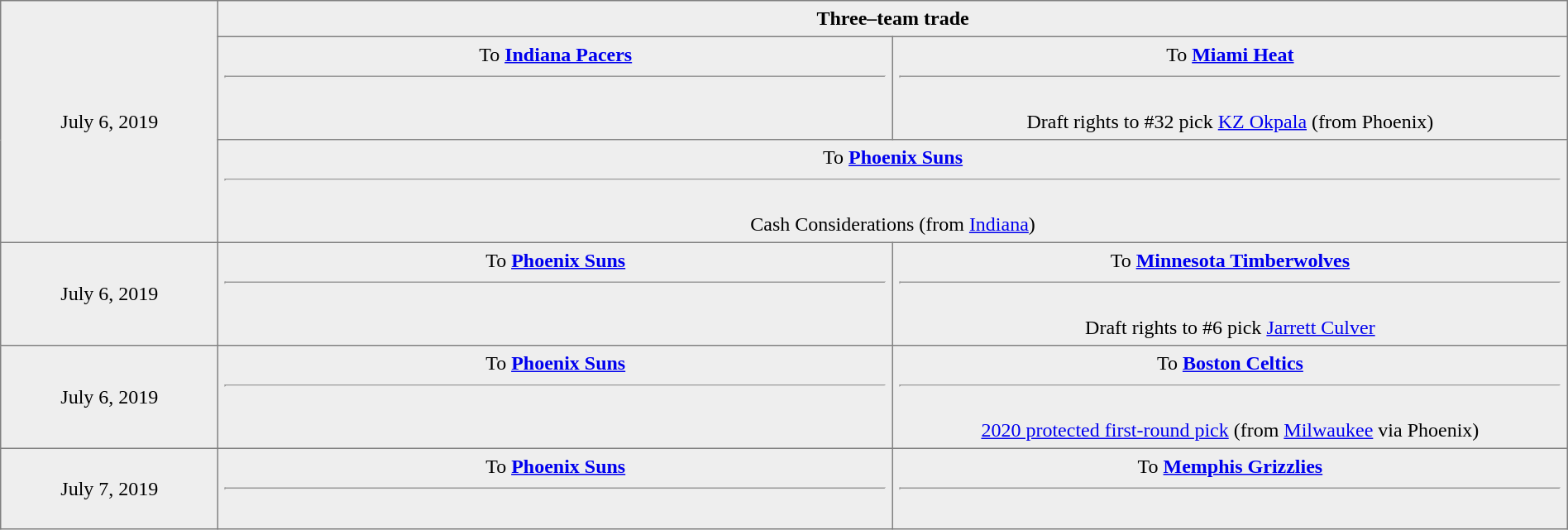<table border="1" style="border-collapse:collapse; text-align:center; width:100%;"  cellpadding="5">
<tr style="background:#eee;">
<td rowspan=3>July 6, 2019</td>
<td colspan=2><strong>Three–team trade</strong></td>
</tr>
<tr style="background:#eee;">
<td style="width:31%; vertical-align:top;">To <strong><a href='#'>Indiana Pacers</a></strong><hr><br></td>
<td style="width:31%; vertical-align:top;">To <strong><a href='#'>Miami Heat</a></strong><hr><br>Draft rights to #32 pick  <a href='#'>KZ Okpala</a> (from Phoenix)</td>
</tr>
<tr style="background:#eee;">
<td colspan=2>To <strong><a href='#'>Phoenix Suns</a></strong><hr><br>Cash Considerations (from <a href='#'>Indiana</a>)</td>
</tr>
<tr style="background:#eee;">
<td style="width:10%;">July 6, 2019</td>
<td style="width:31%; vertical-align:top;">To <strong><a href='#'>Phoenix Suns</a></strong><hr><br></td>
<td style="width:31%; vertical-align:top;">To <strong><a href='#'>Minnesota Timberwolves</a></strong><hr><br>Draft rights to #6 pick  <a href='#'>Jarrett Culver</a></td>
</tr>
<tr style="background:#eee;">
<td style="width:10%;">July 6, 2019</td>
<td style="width:31%; vertical-align:top;">To <strong><a href='#'>Phoenix Suns</a></strong><hr><br></td>
<td style="width:31%; vertical-align:top;">To <strong><a href='#'>Boston Celtics</a></strong><hr><br><a href='#'>2020 protected first-round pick</a> (from <a href='#'>Milwaukee</a> via Phoenix)</td>
</tr>
<tr style="background:#eee;">
<td style="width:10%;">July 7, 2019</td>
<td style="width:31%; vertical-align:top;">To <strong><a href='#'>Phoenix Suns</a></strong><hr><br></td>
<td style="width:31%; vertical-align:top;">To <strong><a href='#'>Memphis Grizzlies</a></strong><hr><br></td>
</tr>
</table>
